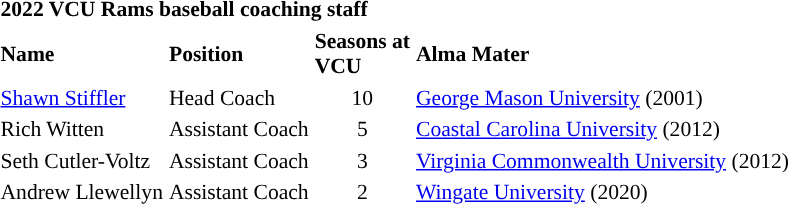<table class="toccolours" style="text-align: left; font-size:90%;">
<tr>
<th colspan="4">2022 VCU Rams baseball coaching staff</th>
</tr>
<tr>
<th>Name</th>
<th>Position</th>
<th>Seasons at<br>VCU</th>
<th>Alma Mater</th>
</tr>
<tr>
<td><a href='#'>Shawn Stiffler</a></td>
<td>Head Coach</td>
<td align=center>10</td>
<td><a href='#'>George Mason University</a> (2001)</td>
</tr>
<tr>
<td>Rich Witten</td>
<td>Assistant Coach</td>
<td align=center>5</td>
<td><a href='#'>Coastal Carolina University</a> (2012)</td>
</tr>
<tr>
<td>Seth Cutler-Voltz</td>
<td>Assistant Coach</td>
<td align=center>3</td>
<td><a href='#'>Virginia Commonwealth University</a> (2012)</td>
</tr>
<tr>
<td>Andrew Llewellyn</td>
<td>Assistant Coach</td>
<td align=center>2</td>
<td><a href='#'>Wingate University</a> (2020)</td>
</tr>
</table>
